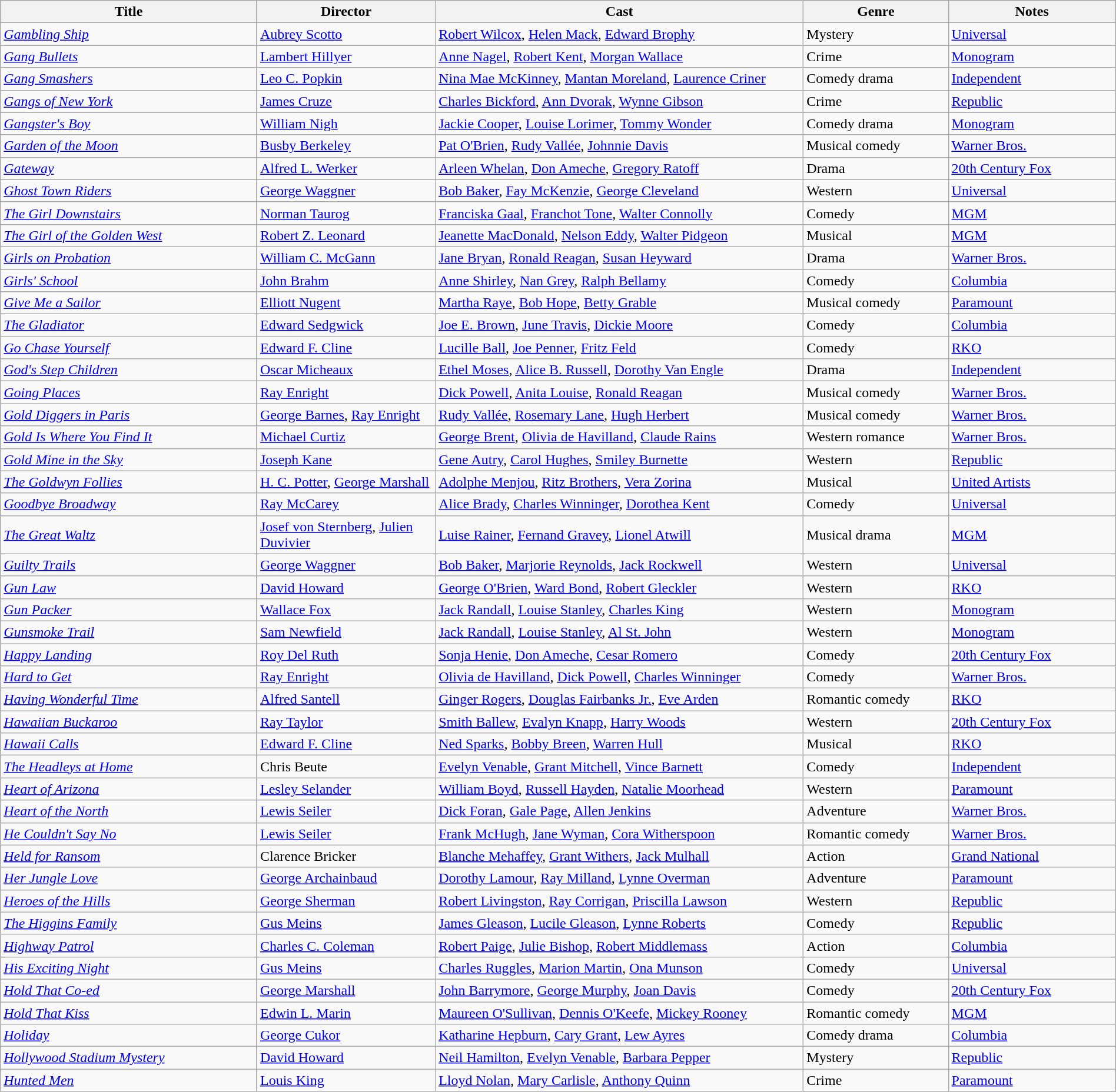<table class="wikitable" style="width:100%;">
<tr>
<th style="width:23%;">Title</th>
<th style="width:16%;">Director</th>
<th style="width:33%;">Cast</th>
<th style="width:13%;">Genre</th>
<th style="width:15%;">Notes</th>
</tr>
<tr>
<td><em><a href='#'>Gambling Ship</a></em></td>
<td><a href='#'>Aubrey Scotto</a></td>
<td><a href='#'>Robert Wilcox</a>, <a href='#'>Helen Mack</a>, <a href='#'>Edward Brophy</a></td>
<td>Mystery</td>
<td><a href='#'>Universal</a></td>
</tr>
<tr>
<td><em><a href='#'>Gang Bullets</a></em></td>
<td><a href='#'>Lambert Hillyer</a></td>
<td><a href='#'>Anne Nagel</a>, <a href='#'>Robert Kent</a>, <a href='#'>Morgan Wallace</a></td>
<td>Crime</td>
<td><a href='#'>Monogram</a></td>
</tr>
<tr>
<td><em><a href='#'>Gang Smashers</a></em></td>
<td><a href='#'>Leo C. Popkin</a></td>
<td><a href='#'>Nina Mae McKinney</a>, <a href='#'>Mantan Moreland</a>, <a href='#'>Laurence Criner</a></td>
<td>Comedy drama</td>
<td><a href='#'>Independent</a></td>
</tr>
<tr>
<td><em><a href='#'>Gangs of New York</a></em></td>
<td><a href='#'>James Cruze</a></td>
<td><a href='#'>Charles Bickford</a>, <a href='#'>Ann Dvorak</a>, <a href='#'>Wynne Gibson</a></td>
<td>Crime</td>
<td><a href='#'>Republic</a></td>
</tr>
<tr>
<td><em><a href='#'>Gangster's Boy</a></em></td>
<td><a href='#'>William Nigh</a></td>
<td><a href='#'>Jackie Cooper</a>, <a href='#'>Louise Lorimer</a>, <a href='#'>Tommy Wonder</a></td>
<td>Comedy drama</td>
<td><a href='#'>Monogram</a></td>
</tr>
<tr>
<td><em><a href='#'>Garden of the Moon</a></em></td>
<td><a href='#'>Busby Berkeley</a></td>
<td><a href='#'>Pat O'Brien</a>, <a href='#'>Rudy Vallée</a>, <a href='#'>Johnnie Davis</a></td>
<td>Musical comedy</td>
<td><a href='#'>Warner Bros.</a></td>
</tr>
<tr>
<td><em><a href='#'>Gateway</a></em></td>
<td><a href='#'>Alfred L. Werker</a></td>
<td><a href='#'>Arleen Whelan</a>, <a href='#'>Don Ameche</a>, <a href='#'>Gregory Ratoff</a></td>
<td>Drama</td>
<td><a href='#'>20th Century Fox</a></td>
</tr>
<tr>
<td><em><a href='#'>Ghost Town Riders</a></em></td>
<td><a href='#'>George Waggner</a></td>
<td><a href='#'>Bob Baker</a>, <a href='#'>Fay McKenzie</a>, <a href='#'>George Cleveland</a></td>
<td>Western</td>
<td><a href='#'>Universal</a></td>
</tr>
<tr>
<td><em><a href='#'>The Girl Downstairs</a></em></td>
<td><a href='#'>Norman Taurog</a></td>
<td><a href='#'>Franciska Gaal</a>, <a href='#'>Franchot Tone</a>, <a href='#'>Walter Connolly</a></td>
<td>Comedy</td>
<td><a href='#'>MGM</a></td>
</tr>
<tr>
<td><em><a href='#'>The Girl of the Golden West</a></em></td>
<td><a href='#'>Robert Z. Leonard</a></td>
<td><a href='#'>Jeanette MacDonald</a>, <a href='#'>Nelson Eddy</a>, <a href='#'>Walter Pidgeon</a></td>
<td>Musical</td>
<td><a href='#'>MGM</a></td>
</tr>
<tr>
<td><em><a href='#'>Girls on Probation</a></em></td>
<td><a href='#'>William C. McGann</a></td>
<td><a href='#'>Jane Bryan</a>, <a href='#'>Ronald Reagan</a>, <a href='#'>Susan Heyward</a></td>
<td>Drama</td>
<td><a href='#'>Warner Bros.</a></td>
</tr>
<tr>
<td><em><a href='#'>Girls' School</a></em></td>
<td><a href='#'>John Brahm</a></td>
<td><a href='#'>Anne Shirley</a>, <a href='#'>Nan Grey</a>, <a href='#'>Ralph Bellamy</a></td>
<td>Comedy</td>
<td><a href='#'>Columbia</a></td>
</tr>
<tr>
<td><em><a href='#'>Give Me a Sailor</a></em></td>
<td><a href='#'>Elliott Nugent</a></td>
<td><a href='#'>Martha Raye</a>, <a href='#'>Bob Hope</a>, <a href='#'>Betty Grable</a></td>
<td>Musical comedy</td>
<td><a href='#'>Paramount</a></td>
</tr>
<tr>
<td><em><a href='#'>The Gladiator</a></em></td>
<td><a href='#'>Edward Sedgwick</a></td>
<td><a href='#'>Joe E. Brown</a>, <a href='#'>June Travis</a>, <a href='#'>Dickie Moore</a></td>
<td>Comedy</td>
<td><a href='#'>Columbia</a></td>
</tr>
<tr>
<td><em><a href='#'>Go Chase Yourself</a></em></td>
<td><a href='#'>Edward F. Cline</a></td>
<td><a href='#'>Lucille Ball</a>, <a href='#'>Joe Penner</a>, <a href='#'>Fritz Feld</a></td>
<td>Comedy</td>
<td><a href='#'>RKO</a></td>
</tr>
<tr>
<td><em><a href='#'>God's Step Children</a></em></td>
<td><a href='#'>Oscar Micheaux</a></td>
<td><a href='#'>Ethel Moses</a>, <a href='#'>Alice B. Russell</a>, <a href='#'>Dorothy Van Engle</a></td>
<td>Drama</td>
<td><a href='#'>Independent</a></td>
</tr>
<tr>
<td><em><a href='#'>Going Places</a></em></td>
<td><a href='#'>Ray Enright</a></td>
<td><a href='#'>Dick Powell</a>, <a href='#'>Anita Louise</a>, <a href='#'>Ronald Reagan</a></td>
<td>Musical comedy</td>
<td><a href='#'>Warner Bros.</a></td>
</tr>
<tr>
<td><em><a href='#'>Gold Diggers in Paris</a></em></td>
<td><a href='#'>George Barnes</a>, <a href='#'>Ray Enright</a></td>
<td><a href='#'>Rudy Vallée</a>, <a href='#'>Rosemary Lane</a>, <a href='#'>Hugh Herbert</a></td>
<td>Musical comedy</td>
<td><a href='#'>Warner Bros.</a></td>
</tr>
<tr>
<td><em><a href='#'>Gold Is Where You Find It</a></em></td>
<td><a href='#'>Michael Curtiz</a></td>
<td><a href='#'>George Brent</a>, <a href='#'>Olivia de Havilland</a>, <a href='#'>Claude Rains</a></td>
<td>Western romance</td>
<td><a href='#'>Warner Bros.</a></td>
</tr>
<tr>
<td><em><a href='#'>Gold Mine in the Sky</a></em></td>
<td><a href='#'>Joseph Kane</a></td>
<td><a href='#'>Gene Autry</a>, <a href='#'>Carol Hughes</a>, <a href='#'>Smiley Burnette</a></td>
<td>Western</td>
<td><a href='#'>Republic</a></td>
</tr>
<tr>
<td><em><a href='#'>The Goldwyn Follies</a></em></td>
<td><a href='#'>H. C. Potter</a>, <a href='#'>George Marshall</a></td>
<td><a href='#'>Adolphe Menjou</a>, <a href='#'>Ritz Brothers</a>, <a href='#'>Vera Zorina</a></td>
<td>Musical</td>
<td><a href='#'>United Artists</a></td>
</tr>
<tr>
<td><em><a href='#'>Goodbye Broadway</a></em></td>
<td><a href='#'>Ray McCarey</a></td>
<td><a href='#'>Alice Brady</a>, <a href='#'>Charles Winninger</a>, <a href='#'>Dorothea Kent</a></td>
<td>Comedy</td>
<td><a href='#'>Universal</a></td>
</tr>
<tr>
<td><em><a href='#'>The Great Waltz</a></em></td>
<td><a href='#'>Josef von Sternberg</a>, <a href='#'>Julien Duvivier</a></td>
<td><a href='#'>Luise Rainer</a>, <a href='#'>Fernand Gravey</a>, <a href='#'>Lionel Atwill</a></td>
<td>Musical drama</td>
<td><a href='#'>MGM</a></td>
</tr>
<tr>
<td><em><a href='#'>Guilty Trails</a></em></td>
<td><a href='#'>George Waggner</a></td>
<td><a href='#'>Bob Baker</a>, <a href='#'>Marjorie Reynolds</a>, <a href='#'>Jack Rockwell</a></td>
<td>Western</td>
<td><a href='#'>Universal</a></td>
</tr>
<tr>
<td><em><a href='#'>Gun Law</a></em></td>
<td><a href='#'>David Howard</a></td>
<td><a href='#'>George O'Brien</a>, <a href='#'>Ward Bond</a>, <a href='#'>Robert Gleckler</a></td>
<td>Western</td>
<td><a href='#'>RKO</a></td>
</tr>
<tr>
<td><em><a href='#'>Gun Packer</a></em></td>
<td><a href='#'>Wallace Fox</a></td>
<td><a href='#'>Jack Randall</a>, <a href='#'>Louise Stanley</a>, <a href='#'>Charles King</a></td>
<td>Western</td>
<td><a href='#'>Monogram</a></td>
</tr>
<tr>
<td><em><a href='#'>Gunsmoke Trail</a></em></td>
<td><a href='#'>Sam Newfield</a></td>
<td><a href='#'>Jack Randall</a>, <a href='#'>Louise Stanley</a>, <a href='#'>Al St. John</a></td>
<td>Western</td>
<td><a href='#'>Monogram</a></td>
</tr>
<tr>
<td><em><a href='#'>Happy Landing</a></em></td>
<td><a href='#'>Roy Del Ruth</a></td>
<td><a href='#'>Sonja Henie</a>, <a href='#'>Don Ameche</a>, <a href='#'>Cesar Romero</a></td>
<td>Comedy</td>
<td><a href='#'>20th Century Fox</a></td>
</tr>
<tr>
<td><em><a href='#'>Hard to Get</a></em></td>
<td><a href='#'>Ray Enright</a></td>
<td><a href='#'>Olivia de Havilland</a>, <a href='#'>Dick Powell</a>, <a href='#'>Charles Winninger</a></td>
<td>Comedy</td>
<td><a href='#'>Warner Bros.</a></td>
</tr>
<tr>
<td><em><a href='#'>Having Wonderful Time</a></em></td>
<td><a href='#'>Alfred Santell</a></td>
<td><a href='#'>Ginger Rogers</a>, <a href='#'>Douglas Fairbanks Jr.</a>, <a href='#'>Eve Arden</a></td>
<td>Romantic comedy</td>
<td><a href='#'>RKO</a></td>
</tr>
<tr>
<td><em><a href='#'>Hawaiian Buckaroo</a></em></td>
<td><a href='#'>Ray Taylor</a></td>
<td><a href='#'>Smith Ballew</a>, <a href='#'>Evalyn Knapp</a>, <a href='#'>Harry Woods</a></td>
<td>Western</td>
<td><a href='#'>20th Century Fox</a></td>
</tr>
<tr>
<td><em><a href='#'>Hawaii Calls</a></em></td>
<td><a href='#'>Edward F. Cline</a></td>
<td><a href='#'>Ned Sparks</a>, <a href='#'>Bobby Breen</a>, <a href='#'>Warren Hull</a></td>
<td>Musical</td>
<td><a href='#'>RKO</a></td>
</tr>
<tr>
<td><em><a href='#'>The Headleys at Home</a></em></td>
<td>Chris Beute</td>
<td><a href='#'>Evelyn Venable</a>, <a href='#'>Grant Mitchell</a>, <a href='#'>Vince Barnett</a></td>
<td>Comedy</td>
<td><a href='#'>Independent</a></td>
</tr>
<tr>
<td><em><a href='#'>Heart of Arizona</a></em></td>
<td><a href='#'>Lesley Selander</a></td>
<td><a href='#'>William Boyd</a>, <a href='#'>Russell Hayden</a>, <a href='#'>Natalie Moorhead</a></td>
<td>Western</td>
<td><a href='#'>Paramount</a></td>
</tr>
<tr>
<td><em><a href='#'>Heart of the North</a></em></td>
<td><a href='#'>Lewis Seiler</a></td>
<td><a href='#'>Dick Foran</a>, <a href='#'>Gale Page</a>, <a href='#'>Allen Jenkins</a></td>
<td>Adventure</td>
<td><a href='#'>Warner Bros.</a></td>
</tr>
<tr>
<td><em><a href='#'>He Couldn't Say No</a></em></td>
<td><a href='#'>Lewis Seiler</a></td>
<td><a href='#'>Frank McHugh</a>, <a href='#'>Jane Wyman</a>, <a href='#'>Cora Witherspoon</a></td>
<td>Romantic comedy</td>
<td><a href='#'>Warner Bros.</a></td>
</tr>
<tr>
<td><em><a href='#'>Held for Ransom</a></em></td>
<td>Clarence Bricker</td>
<td><a href='#'>Blanche Mehaffey</a>, <a href='#'>Grant Withers</a>, <a href='#'>Jack Mulhall</a></td>
<td>Action</td>
<td><a href='#'>Grand National</a></td>
</tr>
<tr>
<td><em><a href='#'>Her Jungle Love</a> </em></td>
<td><a href='#'>George Archainbaud</a></td>
<td><a href='#'>Dorothy Lamour</a>, <a href='#'>Ray Milland</a>, <a href='#'>Lynne Overman</a></td>
<td>Adventure</td>
<td><a href='#'>Paramount</a></td>
</tr>
<tr>
<td><em><a href='#'>Heroes of the Hills</a></em></td>
<td><a href='#'>George Sherman</a></td>
<td><a href='#'>Robert Livingston</a>, <a href='#'>Ray Corrigan</a>, <a href='#'>Priscilla Lawson</a></td>
<td>Western</td>
<td><a href='#'>Republic</a></td>
</tr>
<tr>
<td><em><a href='#'>The Higgins Family</a></em></td>
<td><a href='#'>Gus Meins</a></td>
<td><a href='#'>James Gleason</a>, <a href='#'>Lucile Gleason</a>, <a href='#'>Lynne Roberts</a></td>
<td>Comedy</td>
<td><a href='#'>Republic</a></td>
</tr>
<tr>
<td><em><a href='#'>Highway Patrol</a></em></td>
<td><a href='#'>Charles C. Coleman</a></td>
<td><a href='#'>Robert Paige</a>, <a href='#'>Julie Bishop</a>, <a href='#'>Robert Middlemass</a></td>
<td>Action</td>
<td><a href='#'>Columbia</a></td>
</tr>
<tr>
<td><em><a href='#'>His Exciting Night</a></em></td>
<td><a href='#'>Gus Meins</a></td>
<td><a href='#'>Charles Ruggles</a>, <a href='#'>Marion Martin</a>, <a href='#'>Ona Munson</a></td>
<td>Comedy</td>
<td><a href='#'>Universal</a></td>
</tr>
<tr>
<td><em><a href='#'>Hold That Co-ed</a></em></td>
<td><a href='#'>George Marshall</a></td>
<td><a href='#'>John Barrymore</a>, <a href='#'>George Murphy</a>, <a href='#'>Joan Davis</a></td>
<td>Comedy</td>
<td><a href='#'>20th Century Fox</a></td>
</tr>
<tr>
<td><em><a href='#'>Hold That Kiss</a></em></td>
<td><a href='#'>Edwin L. Marin</a></td>
<td><a href='#'>Maureen O'Sullivan</a>, <a href='#'>Dennis O'Keefe</a>, <a href='#'>Mickey Rooney</a></td>
<td>Romantic comedy</td>
<td><a href='#'>MGM</a></td>
</tr>
<tr>
<td><em><a href='#'>Holiday</a></em></td>
<td><a href='#'>George Cukor</a></td>
<td><a href='#'>Katharine Hepburn</a>, <a href='#'>Cary Grant</a>, <a href='#'>Lew Ayres</a></td>
<td>Comedy drama</td>
<td><a href='#'>Columbia</a></td>
</tr>
<tr>
<td><em><a href='#'>Hollywood Stadium Mystery</a></em></td>
<td><a href='#'>David Howard</a></td>
<td><a href='#'>Neil Hamilton</a>, <a href='#'>Evelyn Venable</a>, <a href='#'>Barbara Pepper</a></td>
<td>Mystery</td>
<td><a href='#'>Republic</a></td>
</tr>
<tr>
<td><em><a href='#'>Hunted Men</a></em></td>
<td><a href='#'>Louis King</a></td>
<td><a href='#'>Lloyd Nolan</a>, <a href='#'>Mary Carlisle</a>, <a href='#'>Anthony Quinn</a></td>
<td>Crime</td>
<td><a href='#'>Paramount</a></td>
</tr>
</table>
